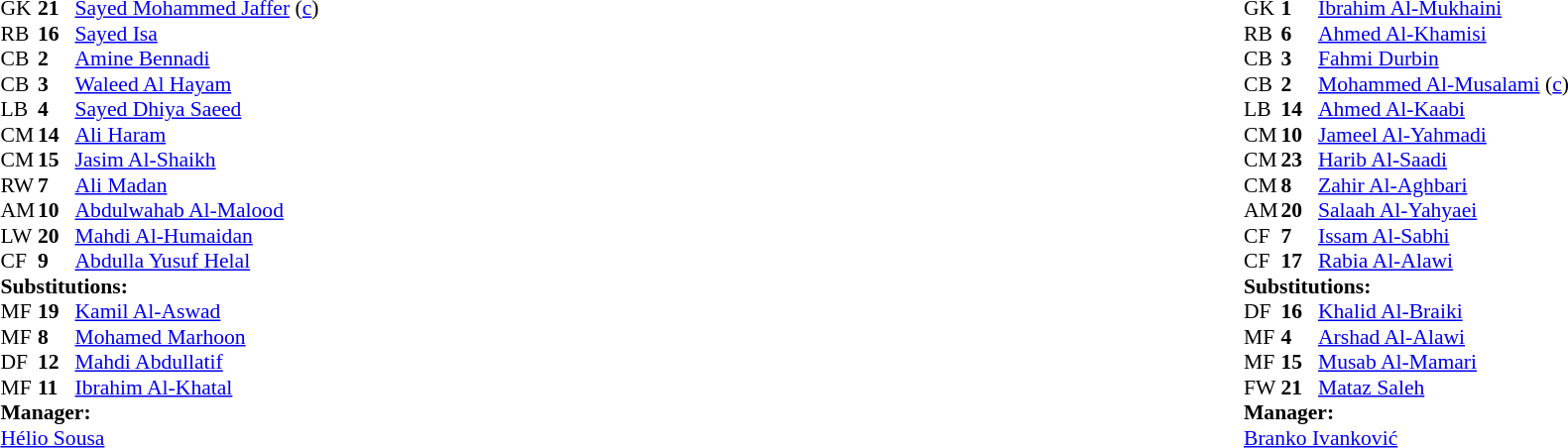<table width="100%">
<tr>
<td valign="top" width="40%"><br><table style="font-size:90%" cellspacing="0" cellpadding="0">
<tr>
<th width=25></th>
<th width=25></th>
</tr>
<tr>
<td>GK</td>
<td><strong>21</strong></td>
<td><a href='#'>Sayed Mohammed Jaffer</a> (<a href='#'>c</a>)</td>
</tr>
<tr>
<td>RB</td>
<td><strong>16</strong></td>
<td><a href='#'>Sayed Isa</a></td>
</tr>
<tr>
<td>CB</td>
<td><strong>2</strong></td>
<td><a href='#'>Amine Bennadi</a></td>
</tr>
<tr>
<td>CB</td>
<td><strong>3</strong></td>
<td><a href='#'>Waleed Al Hayam</a></td>
</tr>
<tr>
<td>LB</td>
<td><strong>4</strong></td>
<td><a href='#'>Sayed Dhiya Saeed</a></td>
</tr>
<tr>
<td>CM</td>
<td><strong>14</strong></td>
<td><a href='#'>Ali Haram</a></td>
<td></td>
<td></td>
</tr>
<tr>
<td>CM</td>
<td><strong>15</strong></td>
<td><a href='#'>Jasim Al-Shaikh</a></td>
<td></td>
<td></td>
</tr>
<tr>
<td>RW</td>
<td><strong>7</strong></td>
<td><a href='#'>Ali Madan</a></td>
<td></td>
<td></td>
</tr>
<tr>
<td>AM</td>
<td><strong>10</strong></td>
<td><a href='#'>Abdulwahab Al-Malood</a></td>
<td></td>
<td></td>
</tr>
<tr>
<td>LW</td>
<td><strong>20</strong></td>
<td><a href='#'>Mahdi Al-Humaidan</a></td>
</tr>
<tr>
<td>CF</td>
<td><strong>9</strong></td>
<td><a href='#'>Abdulla Yusuf Helal</a></td>
</tr>
<tr>
<td colspan=3><strong>Substitutions:</strong></td>
</tr>
<tr>
<td>MF</td>
<td><strong>19</strong></td>
<td><a href='#'>Kamil Al-Aswad</a></td>
<td></td>
<td></td>
</tr>
<tr>
<td>MF</td>
<td><strong>8</strong></td>
<td><a href='#'>Mohamed Marhoon</a></td>
<td></td>
<td></td>
</tr>
<tr>
<td>DF</td>
<td><strong>12</strong></td>
<td><a href='#'>Mahdi Abdullatif</a></td>
<td></td>
<td></td>
</tr>
<tr>
<td>MF</td>
<td><strong>11</strong></td>
<td><a href='#'>Ibrahim Al-Khatal</a></td>
<td></td>
<td></td>
</tr>
<tr>
<td colspan=3><strong>Manager:</strong></td>
</tr>
<tr>
<td colspan=3> <a href='#'>Hélio Sousa</a></td>
</tr>
</table>
</td>
<td valign="top"></td>
<td valign="top" width="50%"><br><table style="font-size: 90%" cellspacing="0" cellpadding="0" align="center">
<tr>
<th width=25></th>
<th width=25></th>
</tr>
<tr>
<td>GK</td>
<td><strong>1</strong></td>
<td><a href='#'>Ibrahim Al-Mukhaini</a></td>
</tr>
<tr>
<td>RB</td>
<td><strong>6</strong></td>
<td><a href='#'>Ahmed Al-Khamisi</a></td>
</tr>
<tr>
<td>CB</td>
<td><strong>3</strong></td>
<td><a href='#'>Fahmi Durbin</a></td>
</tr>
<tr>
<td>CB</td>
<td><strong>2</strong></td>
<td><a href='#'>Mohammed Al-Musalami</a> (<a href='#'>c</a>)</td>
</tr>
<tr>
<td>LB</td>
<td><strong>14</strong></td>
<td><a href='#'>Ahmed Al-Kaabi</a></td>
</tr>
<tr>
<td>CM</td>
<td><strong>10</strong></td>
<td><a href='#'>Jameel Al-Yahmadi</a></td>
</tr>
<tr>
<td>CM</td>
<td><strong>23</strong></td>
<td><a href='#'>Harib Al-Saadi</a></td>
</tr>
<tr>
<td>CM</td>
<td><strong>8</strong></td>
<td><a href='#'>Zahir Al-Aghbari</a></td>
<td></td>
<td></td>
</tr>
<tr>
<td>AM</td>
<td><strong>20</strong></td>
<td><a href='#'>Salaah Al-Yahyaei</a></td>
<td></td>
<td></td>
</tr>
<tr>
<td>CF</td>
<td><strong>7</strong></td>
<td><a href='#'>Issam Al-Sabhi</a></td>
<td></td>
<td></td>
</tr>
<tr>
<td>CF</td>
<td><strong>17</strong></td>
<td><a href='#'>Rabia Al-Alawi</a></td>
<td></td>
<td></td>
</tr>
<tr>
<td colspan=3><strong>Substitutions:</strong></td>
</tr>
<tr>
<td>DF</td>
<td><strong>16</strong></td>
<td><a href='#'>Khalid Al-Braiki</a></td>
<td></td>
<td></td>
</tr>
<tr>
<td>MF</td>
<td><strong>4</strong></td>
<td><a href='#'>Arshad Al-Alawi</a></td>
<td></td>
<td></td>
</tr>
<tr>
<td>MF</td>
<td><strong>15</strong></td>
<td><a href='#'>Musab Al-Mamari</a></td>
<td></td>
<td></td>
</tr>
<tr>
<td>FW</td>
<td><strong>21</strong></td>
<td><a href='#'>Mataz Saleh</a></td>
<td></td>
<td></td>
</tr>
<tr>
<td colspan=3><strong>Manager:</strong></td>
</tr>
<tr>
<td colspan=3> <a href='#'>Branko Ivanković</a></td>
</tr>
</table>
</td>
</tr>
</table>
